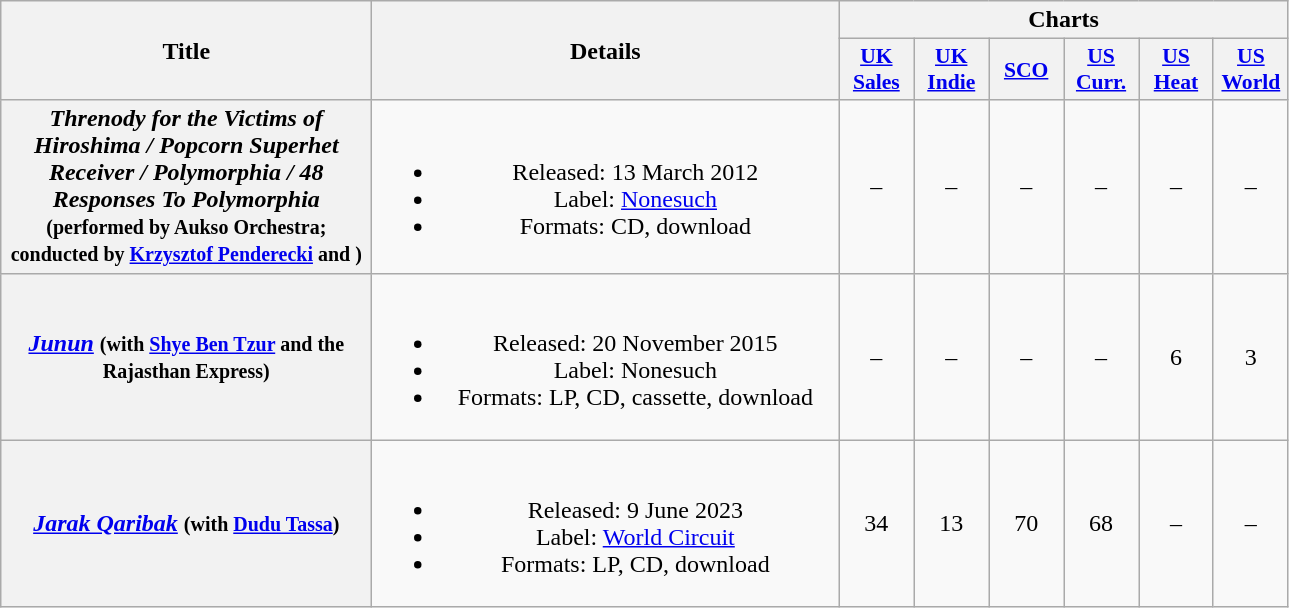<table class="wikitable plainrowheaders" style="text-align:center;">
<tr>
<th scope="col" rowspan="2" style="width:15em;">Title</th>
<th scope="col" rowspan="2" style="width:19em;">Details</th>
<th scope="col" colspan="6">Charts</th>
</tr>
<tr>
<th scope="col" style="width:3em;font-size:90%;"><a href='#'>UK<br>Sales</a><br></th>
<th scope="col" style="width:3em;font-size:90%;"><a href='#'>UK<br>Indie</a><br></th>
<th scope="col" style="width:3em;font-size:90%;"><a href='#'>SCO</a><br></th>
<th scope="col" style="width:3em;font-size:90%;"><a href='#'>US<br>Curr.</a><br></th>
<th scope="col" style="width:3em;font-size:90%;"><a href='#'>US<br>Heat</a><br></th>
<th scope="col" style="width:3em;font-size:90%;"><a href='#'>US<br>World</a><br></th>
</tr>
<tr>
<th scope="row"><em>Threnody for the Victims of Hiroshima / Popcorn Superhet Receiver / Polymorphia / 48 Responses To Polymorphia</em> <small>(performed by Aukso Orchestra; conducted by <a href='#'>Krzysztof Penderecki</a> and )</small></th>
<td><br><ul><li>Released: 13 March 2012</li><li>Label: <a href='#'>Nonesuch</a></li><li>Formats: CD, download</li></ul></td>
<td>–</td>
<td>–</td>
<td>–</td>
<td>–</td>
<td>–</td>
<td>–</td>
</tr>
<tr>
<th scope="row"><em><a href='#'>Junun</a></em> <small>(with <a href='#'>Shye Ben Tzur</a> and the Rajasthan Express)</small></th>
<td><br><ul><li>Released: 20 November 2015</li><li>Label: Nonesuch</li><li>Formats: LP, CD, cassette, download</li></ul></td>
<td>–</td>
<td>–</td>
<td>–</td>
<td>–</td>
<td>6</td>
<td>3</td>
</tr>
<tr>
<th scope="row"><em><a href='#'>Jarak Qaribak</a></em> <small>(with <a href='#'>Dudu Tassa</a>)</small></th>
<td><br><ul><li>Released: 9 June 2023</li><li>Label: <a href='#'>World Circuit</a></li><li>Formats: LP, CD, download</li></ul></td>
<td>34</td>
<td>13</td>
<td>70</td>
<td>68</td>
<td>–</td>
<td>–</td>
</tr>
</table>
